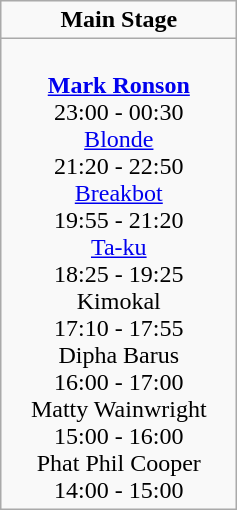<table class="wikitable">
<tr>
<td style="text-align:center;"><strong>Main Stage</strong></td>
</tr>
<tr>
<td style="text-align:center; vertical-align:top;" width="150px;"><br><strong><a href='#'>Mark Ronson</a></strong> <br>23:00 - 00:30<br><a href='#'>Blonde</a><br>21:20 - 22:50<br><a href='#'>Breakbot</a> <br>19:55 - 21:20<br><a href='#'>Ta-ku</a> <br>18:25 - 19:25<br>Kimokal<br>17:10 - 17:55<br>Dipha Barus<br>16:00 - 17:00<br>Matty Wainwright<br>15:00 - 16:00<br>Phat Phil Cooper<br>14:00 - 15:00</td>
</tr>
</table>
